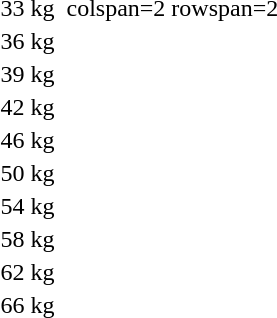<table>
<tr>
<td>33 kg</td>
<td></td>
<td>colspan=2 rowspan=2 </td>
</tr>
<tr>
<td>36 kg</td>
<td></td>
</tr>
<tr>
<td>39 kg</td>
<td></td>
<td></td>
<td></td>
</tr>
<tr>
<td>42 kg</td>
<td></td>
<td></td>
<td></td>
</tr>
<tr>
<td>46 kg</td>
<td></td>
<td></td>
<td></td>
</tr>
<tr>
<td>50 kg</td>
<td></td>
<td></td>
<td></td>
</tr>
<tr>
<td>54 kg</td>
<td></td>
<td></td>
<td></td>
</tr>
<tr>
<td rowspan=2>58 kg</td>
<td rowspan=2></td>
<td rowspan=2></td>
<td></td>
</tr>
<tr>
<td></td>
</tr>
<tr>
<td>62 kg</td>
<td></td>
<td></td>
<td></td>
</tr>
<tr>
<td>66 kg</td>
<td></td>
<td></td>
<td></td>
</tr>
</table>
